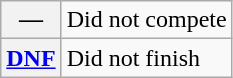<table class="wikitable">
<tr>
<th scope="row">—</th>
<td>Did not compete</td>
</tr>
<tr>
<th scope="row"><a href='#'>DNF</a></th>
<td>Did not finish</td>
</tr>
</table>
